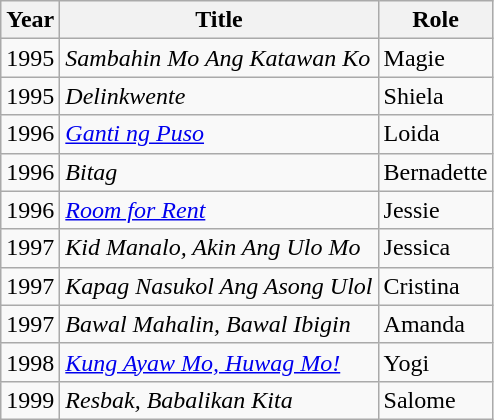<table class="wikitable">
<tr>
<th>Year</th>
<th>Title</th>
<th>Role</th>
</tr>
<tr>
<td>1995</td>
<td><em>Sambahin Mo Ang Katawan Ko</em></td>
<td>Magie</td>
</tr>
<tr>
<td>1995</td>
<td><em>Delinkwente</em></td>
<td>Shiela</td>
</tr>
<tr>
<td>1996</td>
<td><em><a href='#'>Ganti ng Puso</a></em></td>
<td>Loida</td>
</tr>
<tr>
<td>1996</td>
<td><em>Bitag</em></td>
<td>Bernadette</td>
</tr>
<tr>
<td>1996</td>
<td><em><a href='#'>Room for Rent</a></em></td>
<td>Jessie</td>
</tr>
<tr>
<td>1997</td>
<td><em>Kid Manalo, Akin Ang Ulo Mo</em></td>
<td>Jessica</td>
</tr>
<tr>
<td>1997</td>
<td><em>Kapag Nasukol Ang Asong Ulol</em></td>
<td>Cristina</td>
</tr>
<tr>
<td>1997</td>
<td><em>Bawal Mahalin, Bawal Ibigin</em></td>
<td>Amanda</td>
</tr>
<tr>
<td>1998</td>
<td><em><a href='#'>Kung Ayaw Mo, Huwag Mo!</a></em></td>
<td>Yogi</td>
</tr>
<tr>
<td>1999</td>
<td><em>Resbak, Babalikan Kita</em></td>
<td>Salome</td>
</tr>
</table>
